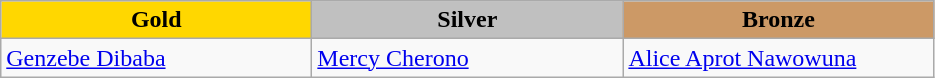<table class="wikitable" style="text-align:left">
<tr align="center">
<td width=200 bgcolor=gold><strong>Gold</strong></td>
<td width=200 bgcolor=silver><strong>Silver</strong></td>
<td width=200 bgcolor=CC9966><strong>Bronze</strong></td>
</tr>
<tr>
<td><a href='#'>Genzebe Dibaba</a><br></td>
<td><a href='#'>Mercy Cherono</a><br></td>
<td><a href='#'>Alice Aprot Nawowuna</a><br></td>
</tr>
</table>
